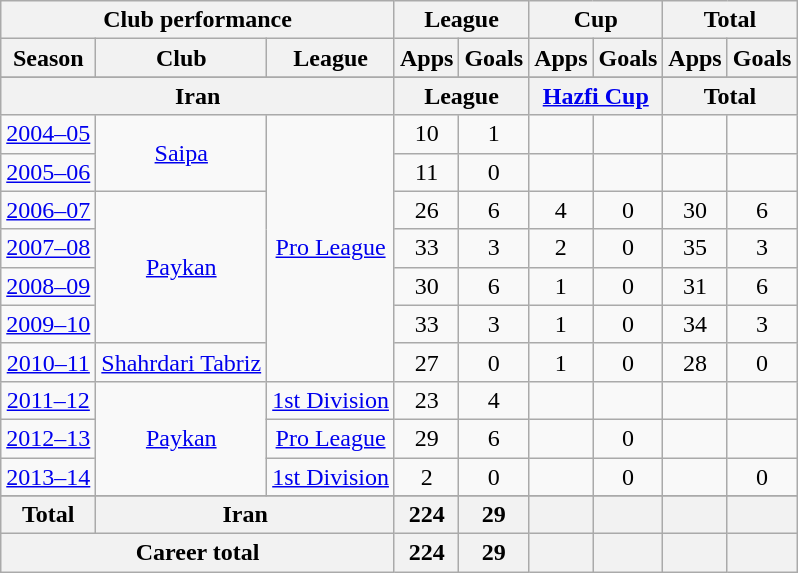<table class="wikitable" style="text-align:center">
<tr>
<th colspan=3>Club performance</th>
<th colspan=2>League</th>
<th colspan=2>Cup</th>
<th colspan=2>Total</th>
</tr>
<tr>
<th>Season</th>
<th>Club</th>
<th>League</th>
<th>Apps</th>
<th>Goals</th>
<th>Apps</th>
<th>Goals</th>
<th>Apps</th>
<th>Goals</th>
</tr>
<tr>
</tr>
<tr>
<th colspan=3>Iran</th>
<th colspan=2>League</th>
<th colspan=2><a href='#'>Hazfi Cup</a></th>
<th colspan=2>Total</th>
</tr>
<tr>
<td><a href='#'>2004–05</a></td>
<td rowspan="2"><a href='#'>Saipa</a></td>
<td rowspan="7"><a href='#'>Pro League</a></td>
<td>10</td>
<td>1</td>
<td></td>
<td></td>
<td></td>
<td></td>
</tr>
<tr>
<td><a href='#'>2005–06</a></td>
<td>11</td>
<td>0</td>
<td></td>
<td></td>
<td></td>
<td></td>
</tr>
<tr>
<td><a href='#'>2006–07</a></td>
<td rowspan="4"><a href='#'>Paykan</a></td>
<td>26</td>
<td>6</td>
<td>4</td>
<td>0</td>
<td>30</td>
<td>6</td>
</tr>
<tr>
<td><a href='#'>2007–08</a></td>
<td>33</td>
<td>3</td>
<td>2</td>
<td>0</td>
<td>35</td>
<td>3</td>
</tr>
<tr>
<td><a href='#'>2008–09</a></td>
<td>30</td>
<td>6</td>
<td>1</td>
<td>0</td>
<td>31</td>
<td>6</td>
</tr>
<tr>
<td><a href='#'>2009–10</a></td>
<td>33</td>
<td>3</td>
<td>1</td>
<td>0</td>
<td>34</td>
<td>3</td>
</tr>
<tr>
<td><a href='#'>2010–11</a></td>
<td rowspan="1"><a href='#'>Shahrdari Tabriz</a></td>
<td>27</td>
<td>0</td>
<td>1</td>
<td>0</td>
<td>28</td>
<td>0</td>
</tr>
<tr>
<td><a href='#'>2011–12</a></td>
<td rowspan="3"><a href='#'>Paykan</a></td>
<td rowspan="1"><a href='#'>1st Division</a></td>
<td>23</td>
<td>4</td>
<td></td>
<td></td>
<td></td>
<td></td>
</tr>
<tr>
<td><a href='#'>2012–13</a></td>
<td rowspan="1"><a href='#'>Pro League</a></td>
<td>29</td>
<td>6</td>
<td></td>
<td>0</td>
<td></td>
<td></td>
</tr>
<tr>
<td><a href='#'>2013–14</a></td>
<td rowspan="1"><a href='#'>1st Division</a></td>
<td>2</td>
<td>0</td>
<td></td>
<td>0</td>
<td></td>
<td>0</td>
</tr>
<tr>
</tr>
<tr>
<th rowspan=1>Total</th>
<th colspan=2>Iran</th>
<th>224</th>
<th>29</th>
<th></th>
<th></th>
<th></th>
<th></th>
</tr>
<tr>
<th colspan=3>Career total</th>
<th>224</th>
<th>29</th>
<th></th>
<th></th>
<th></th>
<th></th>
</tr>
</table>
